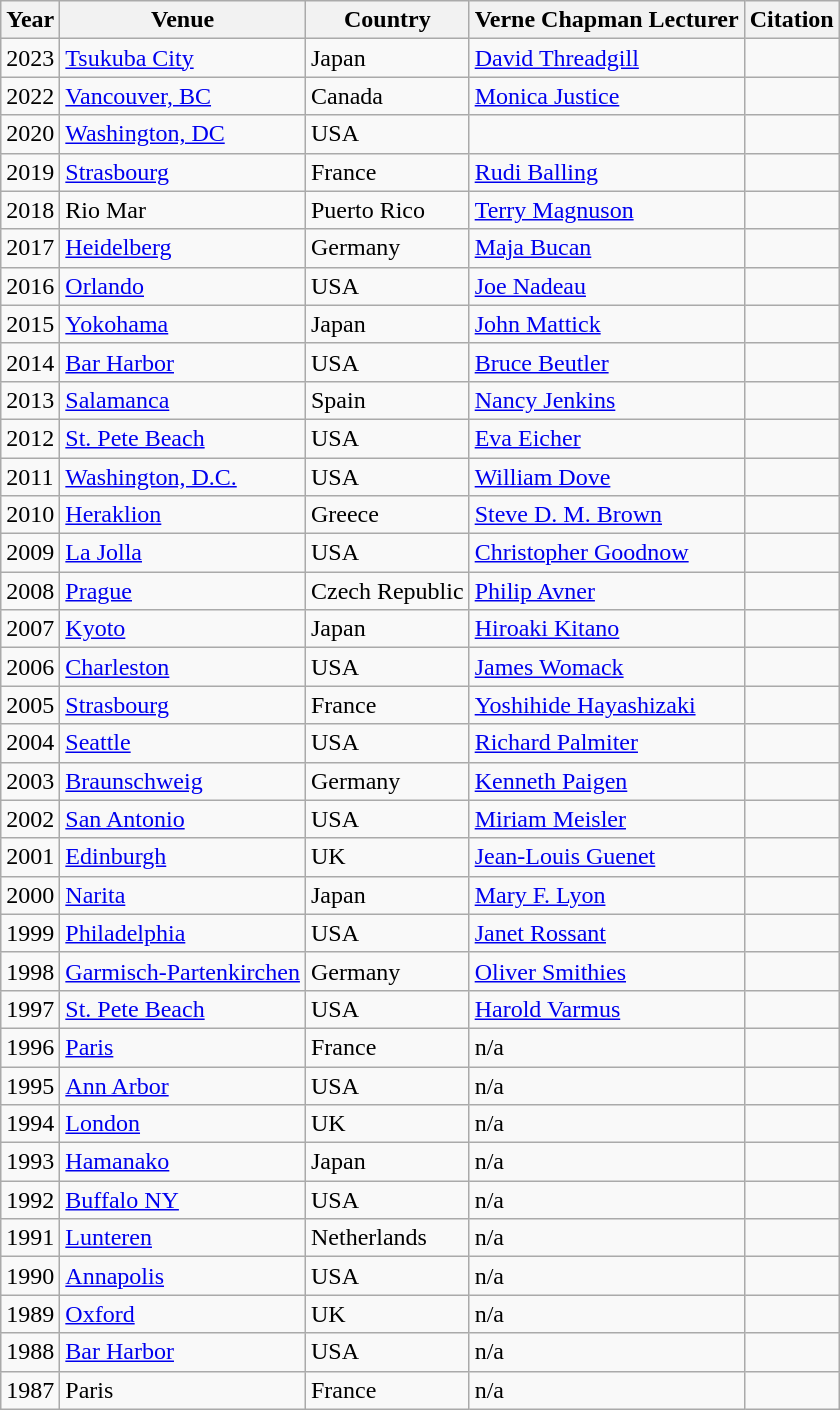<table class="wikitable sortable">
<tr>
<th>Year</th>
<th>Venue</th>
<th>Country</th>
<th>Verne Chapman Lecturer</th>
<th>Citation</th>
</tr>
<tr>
<td>2023</td>
<td><a href='#'>Tsukuba City</a></td>
<td>Japan</td>
<td><a href='#'>David Threadgill</a></td>
<td></td>
</tr>
<tr>
<td>2022</td>
<td><a href='#'>Vancouver, BC</a></td>
<td>Canada</td>
<td><a href='#'>Monica Justice</a></td>
<td></td>
</tr>
<tr>
<td>2020</td>
<td><a href='#'>Washington, DC</a></td>
<td>USA</td>
<td></td>
<td></td>
</tr>
<tr>
<td>2019</td>
<td><a href='#'>Strasbourg</a></td>
<td>France</td>
<td><a href='#'>Rudi Balling</a></td>
<td></td>
</tr>
<tr>
<td>2018</td>
<td>Rio Mar</td>
<td>Puerto Rico</td>
<td><a href='#'>Terry Magnuson</a></td>
<td></td>
</tr>
<tr>
<td>2017</td>
<td><a href='#'>Heidelberg</a></td>
<td>Germany</td>
<td><a href='#'>Maja Bucan</a></td>
<td></td>
</tr>
<tr>
<td>2016</td>
<td><a href='#'>Orlando</a></td>
<td>USA</td>
<td><a href='#'>Joe Nadeau</a></td>
<td></td>
</tr>
<tr>
<td>2015</td>
<td><a href='#'>Yokohama</a></td>
<td>Japan</td>
<td><a href='#'>John Mattick</a></td>
<td></td>
</tr>
<tr>
<td>2014</td>
<td><a href='#'>Bar Harbor</a></td>
<td>USA</td>
<td><a href='#'>Bruce Beutler</a></td>
<td></td>
</tr>
<tr>
<td>2013</td>
<td><a href='#'>Salamanca</a></td>
<td>Spain</td>
<td><a href='#'>Nancy Jenkins</a></td>
<td></td>
</tr>
<tr>
<td>2012</td>
<td><a href='#'>St. Pete Beach</a></td>
<td>USA</td>
<td><a href='#'>Eva Eicher</a></td>
<td></td>
</tr>
<tr>
<td>2011</td>
<td><a href='#'>Washington, D.C.</a></td>
<td>USA</td>
<td><a href='#'>William Dove</a></td>
<td></td>
</tr>
<tr>
<td>2010</td>
<td><a href='#'>Heraklion</a></td>
<td>Greece</td>
<td><a href='#'>Steve D. M. Brown</a></td>
<td></td>
</tr>
<tr>
<td>2009</td>
<td><a href='#'>La Jolla</a></td>
<td>USA</td>
<td><a href='#'>Christopher Goodnow</a></td>
<td></td>
</tr>
<tr>
<td>2008</td>
<td><a href='#'>Prague</a></td>
<td>Czech Republic</td>
<td><a href='#'>Philip Avner</a></td>
<td></td>
</tr>
<tr>
<td>2007</td>
<td><a href='#'>Kyoto</a></td>
<td>Japan</td>
<td><a href='#'>Hiroaki Kitano</a></td>
<td></td>
</tr>
<tr>
<td>2006</td>
<td><a href='#'>Charleston</a></td>
<td>USA</td>
<td><a href='#'>James Womack</a></td>
<td></td>
</tr>
<tr>
<td>2005</td>
<td><a href='#'>Strasbourg</a></td>
<td>France</td>
<td><a href='#'>Yoshihide Hayashizaki</a></td>
<td></td>
</tr>
<tr>
<td>2004</td>
<td><a href='#'>Seattle</a></td>
<td>USA</td>
<td><a href='#'>Richard Palmiter</a></td>
<td></td>
</tr>
<tr>
<td>2003</td>
<td><a href='#'>Braunschweig</a></td>
<td>Germany</td>
<td><a href='#'>Kenneth Paigen</a></td>
<td></td>
</tr>
<tr>
<td>2002</td>
<td><a href='#'>San Antonio</a></td>
<td>USA</td>
<td><a href='#'>Miriam Meisler</a></td>
<td></td>
</tr>
<tr>
<td>2001</td>
<td><a href='#'>Edinburgh</a></td>
<td>UK</td>
<td><a href='#'>Jean-Louis Guenet</a></td>
<td></td>
</tr>
<tr>
<td>2000</td>
<td><a href='#'>Narita</a></td>
<td>Japan</td>
<td><a href='#'>Mary F. Lyon</a></td>
<td></td>
</tr>
<tr>
<td>1999</td>
<td><a href='#'>Philadelphia</a></td>
<td>USA</td>
<td><a href='#'>Janet Rossant</a></td>
<td></td>
</tr>
<tr>
<td>1998</td>
<td><a href='#'>Garmisch-Partenkirchen</a></td>
<td>Germany</td>
<td><a href='#'>Oliver Smithies</a></td>
<td></td>
</tr>
<tr>
<td>1997</td>
<td><a href='#'>St. Pete Beach</a></td>
<td>USA</td>
<td><a href='#'>Harold Varmus</a></td>
<td></td>
</tr>
<tr>
<td>1996</td>
<td><a href='#'>Paris</a></td>
<td>France</td>
<td>n/a</td>
<td></td>
</tr>
<tr>
<td>1995</td>
<td><a href='#'>Ann Arbor</a></td>
<td>USA</td>
<td>n/a</td>
<td></td>
</tr>
<tr>
<td>1994</td>
<td><a href='#'>London</a></td>
<td>UK</td>
<td>n/a</td>
<td></td>
</tr>
<tr>
<td>1993</td>
<td><a href='#'>Hamanako</a></td>
<td>Japan</td>
<td>n/a</td>
<td></td>
</tr>
<tr>
<td>1992</td>
<td><a href='#'>Buffalo NY</a></td>
<td>USA</td>
<td>n/a</td>
<td></td>
</tr>
<tr>
<td>1991</td>
<td><a href='#'>Lunteren</a></td>
<td>Netherlands</td>
<td>n/a</td>
<td></td>
</tr>
<tr>
<td>1990</td>
<td><a href='#'>Annapolis</a></td>
<td>USA</td>
<td>n/a</td>
<td></td>
</tr>
<tr>
<td>1989</td>
<td><a href='#'>Oxford</a></td>
<td>UK</td>
<td>n/a</td>
<td></td>
</tr>
<tr>
<td>1988</td>
<td><a href='#'>Bar Harbor</a></td>
<td>USA</td>
<td>n/a</td>
<td></td>
</tr>
<tr>
<td>1987</td>
<td>Paris</td>
<td>France</td>
<td>n/a</td>
<td></td>
</tr>
</table>
